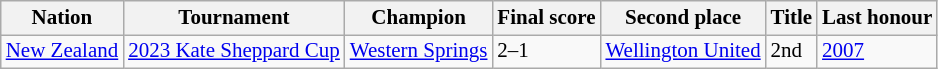<table class=wikitable style="font-size:14px">
<tr>
<th>Nation</th>
<th>Tournament</th>
<th>Champion</th>
<th>Final score</th>
<th>Second place</th>
<th data-sort-type="number">Title</th>
<th>Last honour</th>
</tr>
<tr>
<td> <a href='#'>New Zealand</a></td>
<td><a href='#'>2023 Kate Sheppard Cup</a></td>
<td><a href='#'>Western Springs</a></td>
<td>2–1</td>
<td><a href='#'>Wellington United</a></td>
<td>2nd</td>
<td><a href='#'>2007</a></td>
</tr>
</table>
